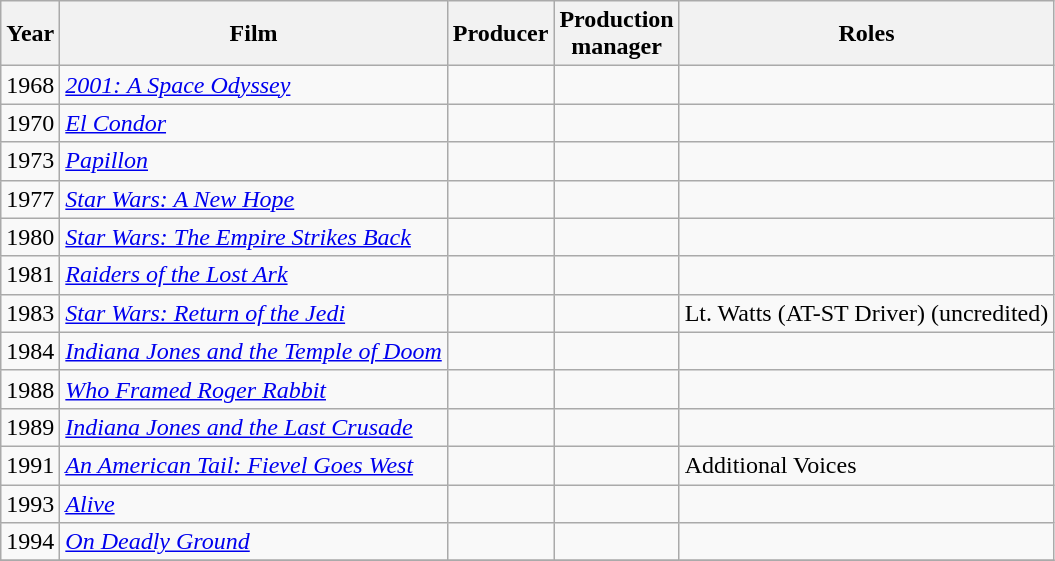<table class="wikitable sortable">
<tr>
<th>Year</th>
<th>Film</th>
<th>Producer</th>
<th>Production<br>manager</th>
<th>Roles</th>
</tr>
<tr>
<td>1968</td>
<td><em><a href='#'>2001: A Space Odyssey</a></em></td>
<td></td>
<td></td>
<td></td>
</tr>
<tr>
<td>1970</td>
<td><em><a href='#'>El Condor</a></em></td>
<td></td>
<td></td>
<td></td>
</tr>
<tr>
<td>1973</td>
<td><em><a href='#'>Papillon</a></em></td>
<td></td>
<td></td>
<td></td>
</tr>
<tr>
<td>1977</td>
<td><em><a href='#'>Star Wars: A New Hope</a></em></td>
<td></td>
<td></td>
<td></td>
</tr>
<tr>
<td>1980</td>
<td><em><a href='#'>Star Wars: The Empire Strikes Back</a></em></td>
<td></td>
<td></td>
<td></td>
</tr>
<tr>
<td>1981</td>
<td><em><a href='#'>Raiders of the Lost Ark</a></em></td>
<td></td>
<td></td>
<td></td>
</tr>
<tr>
<td>1983</td>
<td><em><a href='#'>Star Wars: Return of the Jedi</a></em></td>
<td></td>
<td></td>
<td>Lt. Watts (AT-ST Driver) (uncredited)</td>
</tr>
<tr>
<td>1984</td>
<td><em><a href='#'>Indiana Jones and the Temple of Doom</a></em></td>
<td></td>
<td></td>
<td></td>
</tr>
<tr>
<td>1988</td>
<td><em><a href='#'>Who Framed Roger Rabbit</a></em></td>
<td></td>
<td></td>
<td></td>
</tr>
<tr>
<td>1989</td>
<td><em><a href='#'>Indiana Jones and the Last Crusade</a></em></td>
<td></td>
<td></td>
<td></td>
</tr>
<tr>
<td>1991</td>
<td><em><a href='#'>An American Tail: Fievel Goes West</a></em></td>
<td></td>
<td></td>
<td>Additional Voices</td>
</tr>
<tr>
<td>1993</td>
<td><em><a href='#'>Alive</a></em></td>
<td></td>
<td></td>
<td></td>
</tr>
<tr>
<td>1994</td>
<td><em><a href='#'>On Deadly Ground</a></em></td>
<td></td>
<td></td>
<td></td>
</tr>
<tr>
</tr>
</table>
